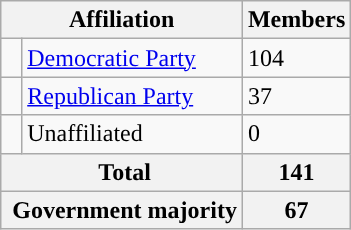<table class="wikitable">
<tr>
<th colspan=2 align="center" valign="top">Affiliation</th>
<th style="vertical-align:top;">Members</th>
</tr>
<tr>
<td style="background-color:"> </td>
<td><a href='#'>Democratic Party</a></td>
<td>104</td>
</tr>
<tr>
<td style="background-color:"> </td>
<td><a href='#'>Republican Party</a></td>
<td>37</td>
</tr>
<tr>
<td></td>
<td>Unaffiliated</td>
<td>0</td>
</tr>
<tr>
<th colspan=2> Total</th>
<th>141</th>
</tr>
<tr>
<th colspan=2> Government majority</th>
<th>67</th>
</tr>
</table>
